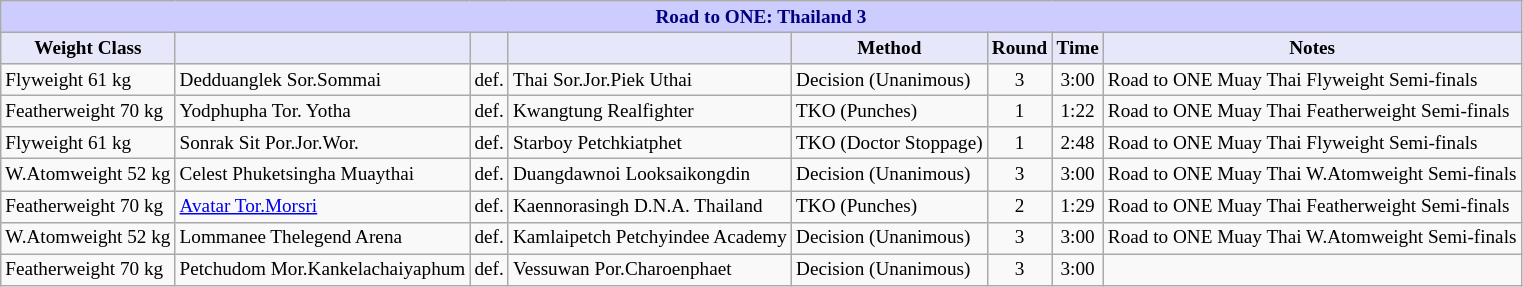<table class="wikitable" style="font-size: 80%;">
<tr>
<th colspan="8" style="background-color: #ccf; color: #000080; text-align: center;"><strong>Road to ONE: Thailand 3</strong></th>
</tr>
<tr>
<th colspan="1" style="background-color: #E6E8FA; color: #000000; text-align: center;">Weight Class</th>
<th colspan="1" style="background-color: #E6E8FA; color: #000000; text-align: center;"></th>
<th colspan="1" style="background-color: #E6E8FA; color: #000000; text-align: center;"></th>
<th colspan="1" style="background-color: #E6E8FA; color: #000000; text-align: center;"></th>
<th colspan="1" style="background-color: #E6E8FA; color: #000000; text-align: center;">Method</th>
<th colspan="1" style="background-color: #E6E8FA; color: #000000; text-align: center;">Round</th>
<th colspan="1" style="background-color: #E6E8FA; color: #000000; text-align: center;">Time</th>
<th colspan="1" style="background-color: #E6E8FA; color: #000000; text-align: center;">Notes</th>
</tr>
<tr>
<td>Flyweight 61 kg</td>
<td> Dedduanglek Sor.Sommai</td>
<td align=center>def.</td>
<td> Thai Sor.Jor.Piek Uthai</td>
<td>Decision (Unanimous)</td>
<td align=center>3</td>
<td align=center>3:00</td>
<td>Road to ONE Muay Thai Flyweight Semi-finals</td>
</tr>
<tr>
<td>Featherweight 70 kg</td>
<td> Yodphupha Tor. Yotha</td>
<td align=center>def.</td>
<td> Kwangtung Realfighter</td>
<td>TKO (Punches)</td>
<td align=center>1</td>
<td align=center>1:22</td>
<td>Road to ONE Muay Thai Featherweight Semi-finals</td>
</tr>
<tr>
<td>Flyweight 61 kg</td>
<td> Sonrak Sit Por.Jor.Wor.</td>
<td align=center>def.</td>
<td> Starboy Petchkiatphet</td>
<td>TKO (Doctor Stoppage)</td>
<td align=center>1</td>
<td align=center>2:48</td>
<td>Road to ONE Muay Thai Flyweight Semi-finals</td>
</tr>
<tr>
<td>W.Atomweight 52 kg</td>
<td> Celest Phuketsingha Muaythai</td>
<td align=center>def.</td>
<td> Duangdawnoi Looksaikongdin</td>
<td>Decision (Unanimous)</td>
<td align=center>3</td>
<td align=center>3:00</td>
<td>Road to ONE Muay Thai W.Atomweight Semi-finals</td>
</tr>
<tr>
<td>Featherweight 70 kg</td>
<td> <a href='#'>Avatar Tor.Morsri</a></td>
<td align=center>def.</td>
<td> Kaennorasingh D.N.A. Thailand</td>
<td>TKO (Punches)</td>
<td align=center>2</td>
<td align=center>1:29</td>
<td>Road to ONE Muay Thai Featherweight Semi-finals</td>
</tr>
<tr>
<td>W.Atomweight 52 kg</td>
<td> Lommanee Thelegend Arena</td>
<td align=center>def.</td>
<td> Kamlaipetch Petchyindee Academy</td>
<td>Decision (Unanimous)</td>
<td align=center>3</td>
<td align=center>3:00</td>
<td>Road to ONE Muay Thai W.Atomweight Semi-finals</td>
</tr>
<tr>
<td>Featherweight 70 kg</td>
<td> Petchudom Mor.Kankelachaiyaphum</td>
<td align=center>def.</td>
<td> Vessuwan Por.Charoenphaet</td>
<td>Decision (Unanimous)</td>
<td align=center>3</td>
<td align=center>3:00</td>
<td></td>
</tr>
</table>
